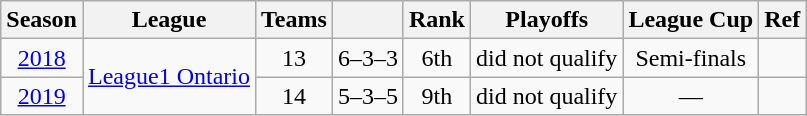<table class="wikitable" style="text-align: center;">
<tr>
<th>Season</th>
<th>League</th>
<th>Teams</th>
<th></th>
<th>Rank</th>
<th>Playoffs</th>
<th>League Cup</th>
<th>Ref</th>
</tr>
<tr>
<td><a href='#'>2018</a></td>
<td rowspan="2"><a href='#'>League1 Ontario</a></td>
<td>13</td>
<td>6–3–3</td>
<td>6th</td>
<td>did not qualify</td>
<td>Semi-finals</td>
<td></td>
</tr>
<tr>
<td><a href='#'>2019</a></td>
<td>14</td>
<td>5–3–5</td>
<td>9th</td>
<td>did not qualify</td>
<td>—</td>
<td></td>
</tr>
</table>
